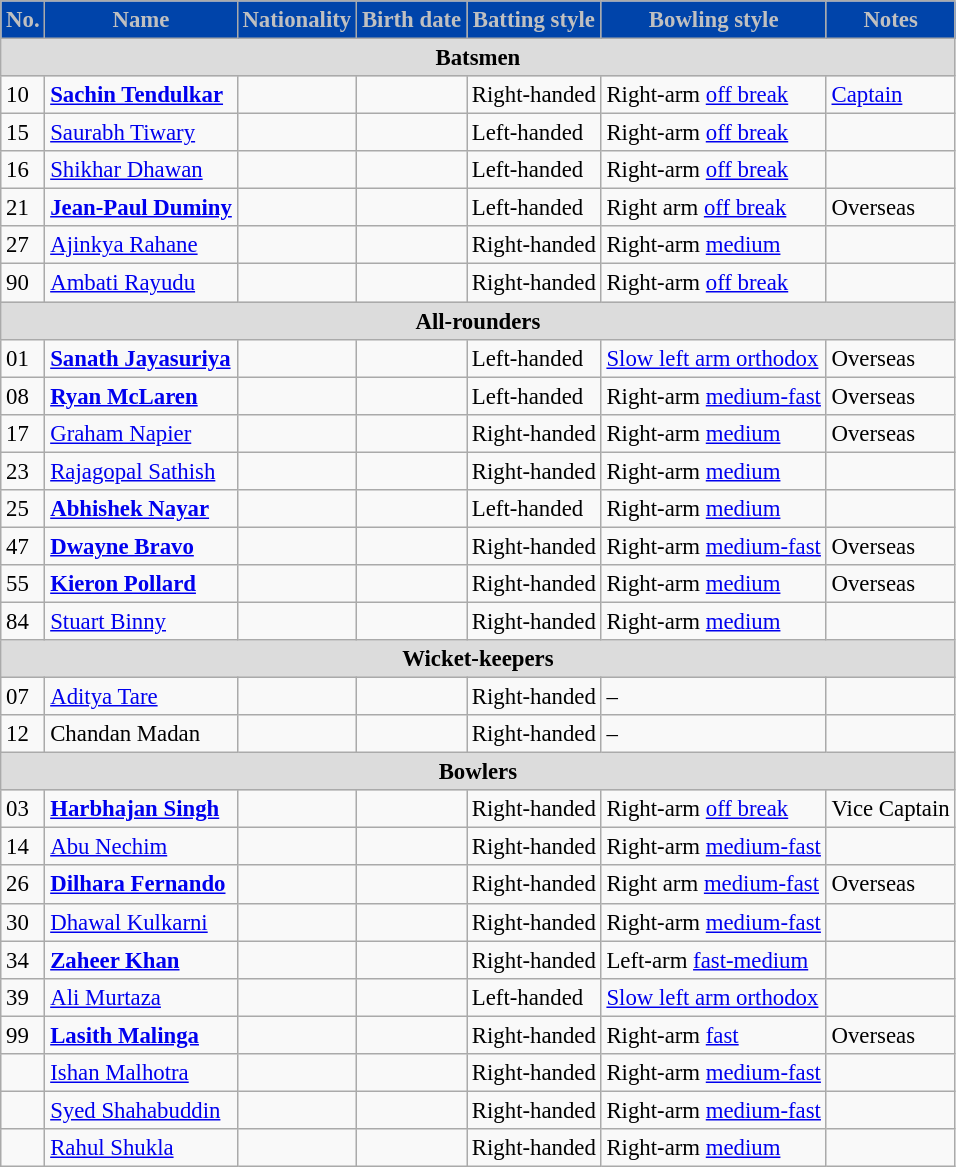<table class="wikitable" style="font-size:95%">
<tr>
<th style="background: #0044AA; color:silver">No.</th>
<th style="background: #0044AA; color:silver">Name</th>
<th style="background: #0044AA; color:silver">Nationality</th>
<th style="background: #0044AA; color:silver">Birth date</th>
<th style="background: #0044AA; color:silver">Batting style</th>
<th style="background: #0044AA; color:silver">Bowling style</th>
<th style="background: #0044AA; color:silver">Notes</th>
</tr>
<tr>
<th colspan="7" style="background: #DCDCDC">Batsmen</th>
</tr>
<tr>
<td>10</td>
<td><strong><a href='#'>Sachin Tendulkar</a></strong></td>
<td></td>
<td></td>
<td>Right-handed</td>
<td>Right-arm <a href='#'>off break</a></td>
<td><a href='#'>Captain</a></td>
</tr>
<tr>
<td>15</td>
<td><a href='#'>Saurabh Tiwary</a></td>
<td></td>
<td></td>
<td>Left-handed</td>
<td>Right-arm <a href='#'>off break</a></td>
<td></td>
</tr>
<tr>
<td>16</td>
<td><a href='#'>Shikhar Dhawan</a></td>
<td></td>
<td></td>
<td>Left-handed</td>
<td>Right-arm <a href='#'>off break</a></td>
<td></td>
</tr>
<tr>
<td>21</td>
<td><strong><a href='#'>Jean-Paul Duminy</a></strong></td>
<td></td>
<td></td>
<td>Left-handed</td>
<td>Right arm <a href='#'>off break</a></td>
<td>Overseas</td>
</tr>
<tr>
<td>27</td>
<td><a href='#'>Ajinkya Rahane</a></td>
<td></td>
<td></td>
<td>Right-handed</td>
<td>Right-arm <a href='#'>medium</a></td>
<td></td>
</tr>
<tr>
<td>90</td>
<td><a href='#'>Ambati Rayudu</a></td>
<td></td>
<td></td>
<td>Right-handed</td>
<td>Right-arm <a href='#'>off break</a></td>
<td></td>
</tr>
<tr>
<th colspan="7" style="background: #DCDCDC">All-rounders</th>
</tr>
<tr>
<td>01</td>
<td><strong><a href='#'>Sanath Jayasuriya</a></strong></td>
<td></td>
<td></td>
<td>Left-handed</td>
<td><a href='#'>Slow left arm orthodox</a></td>
<td>Overseas</td>
</tr>
<tr>
<td>08</td>
<td><strong><a href='#'>Ryan McLaren</a></strong></td>
<td></td>
<td></td>
<td>Left-handed</td>
<td>Right-arm <a href='#'>medium-fast</a></td>
<td>Overseas</td>
</tr>
<tr>
<td>17</td>
<td><a href='#'>Graham Napier</a></td>
<td></td>
<td></td>
<td>Right-handed</td>
<td>Right-arm <a href='#'>medium</a></td>
<td>Overseas</td>
</tr>
<tr>
<td>23</td>
<td><a href='#'>Rajagopal Sathish</a></td>
<td></td>
<td></td>
<td>Right-handed</td>
<td>Right-arm <a href='#'>medium</a></td>
<td></td>
</tr>
<tr>
<td>25</td>
<td><strong><a href='#'>Abhishek Nayar</a></strong></td>
<td></td>
<td></td>
<td>Left-handed</td>
<td>Right-arm <a href='#'>medium</a></td>
<td></td>
</tr>
<tr>
<td>47</td>
<td><strong><a href='#'>Dwayne Bravo</a></strong></td>
<td></td>
<td></td>
<td>Right-handed</td>
<td>Right-arm <a href='#'>medium-fast</a></td>
<td>Overseas</td>
</tr>
<tr>
<td>55</td>
<td><strong><a href='#'>Kieron Pollard</a></strong></td>
<td></td>
<td></td>
<td>Right-handed</td>
<td>Right-arm <a href='#'>medium</a></td>
<td>Overseas</td>
</tr>
<tr>
<td>84</td>
<td><a href='#'>Stuart Binny</a></td>
<td></td>
<td></td>
<td>Right-handed</td>
<td>Right-arm <a href='#'>medium</a></td>
<td></td>
</tr>
<tr>
<th colspan="7" style="background: #DCDCDC">Wicket-keepers</th>
</tr>
<tr>
<td>07</td>
<td><a href='#'>Aditya Tare</a></td>
<td></td>
<td></td>
<td>Right-handed</td>
<td>–</td>
<td></td>
</tr>
<tr>
<td>12</td>
<td>Chandan Madan</td>
<td></td>
<td></td>
<td>Right-handed</td>
<td>–</td>
<td></td>
</tr>
<tr>
<th colspan="7" style="background: #DCDCDC">Bowlers</th>
</tr>
<tr>
<td>03</td>
<td><strong><a href='#'>Harbhajan Singh</a></strong></td>
<td></td>
<td></td>
<td>Right-handed</td>
<td>Right-arm <a href='#'>off break</a></td>
<td>Vice Captain</td>
</tr>
<tr>
<td>14</td>
<td><a href='#'>Abu Nechim</a></td>
<td></td>
<td></td>
<td>Right-handed</td>
<td>Right-arm <a href='#'>medium-fast</a></td>
<td></td>
</tr>
<tr>
<td>26</td>
<td><strong><a href='#'>Dilhara Fernando</a></strong></td>
<td></td>
<td></td>
<td>Right-handed</td>
<td>Right arm <a href='#'>medium-fast</a></td>
<td>Overseas</td>
</tr>
<tr>
<td>30</td>
<td><a href='#'>Dhawal Kulkarni</a></td>
<td></td>
<td></td>
<td>Right-handed</td>
<td>Right-arm <a href='#'>medium-fast</a></td>
<td></td>
</tr>
<tr>
<td>34</td>
<td><strong><a href='#'>Zaheer Khan</a></strong></td>
<td></td>
<td></td>
<td>Right-handed</td>
<td>Left-arm <a href='#'>fast-medium</a></td>
<td></td>
</tr>
<tr>
<td>39</td>
<td><a href='#'>Ali Murtaza</a></td>
<td></td>
<td></td>
<td>Left-handed</td>
<td><a href='#'>Slow left arm orthodox</a></td>
<td></td>
</tr>
<tr>
<td>99</td>
<td><strong><a href='#'>Lasith Malinga</a></strong></td>
<td></td>
<td></td>
<td>Right-handed</td>
<td>Right-arm <a href='#'>fast</a></td>
<td>Overseas</td>
</tr>
<tr>
<td></td>
<td><a href='#'>Ishan Malhotra</a></td>
<td></td>
<td></td>
<td>Right-handed</td>
<td>Right-arm <a href='#'>medium-fast</a></td>
<td></td>
</tr>
<tr>
<td></td>
<td><a href='#'> Syed Shahabuddin</a></td>
<td></td>
<td></td>
<td>Right-handed</td>
<td>Right-arm <a href='#'>medium-fast</a></td>
<td></td>
</tr>
<tr>
<td></td>
<td><a href='#'>Rahul Shukla</a></td>
<td></td>
<td></td>
<td>Right-handed</td>
<td>Right-arm <a href='#'>medium</a></td>
<td></td>
</tr>
</table>
